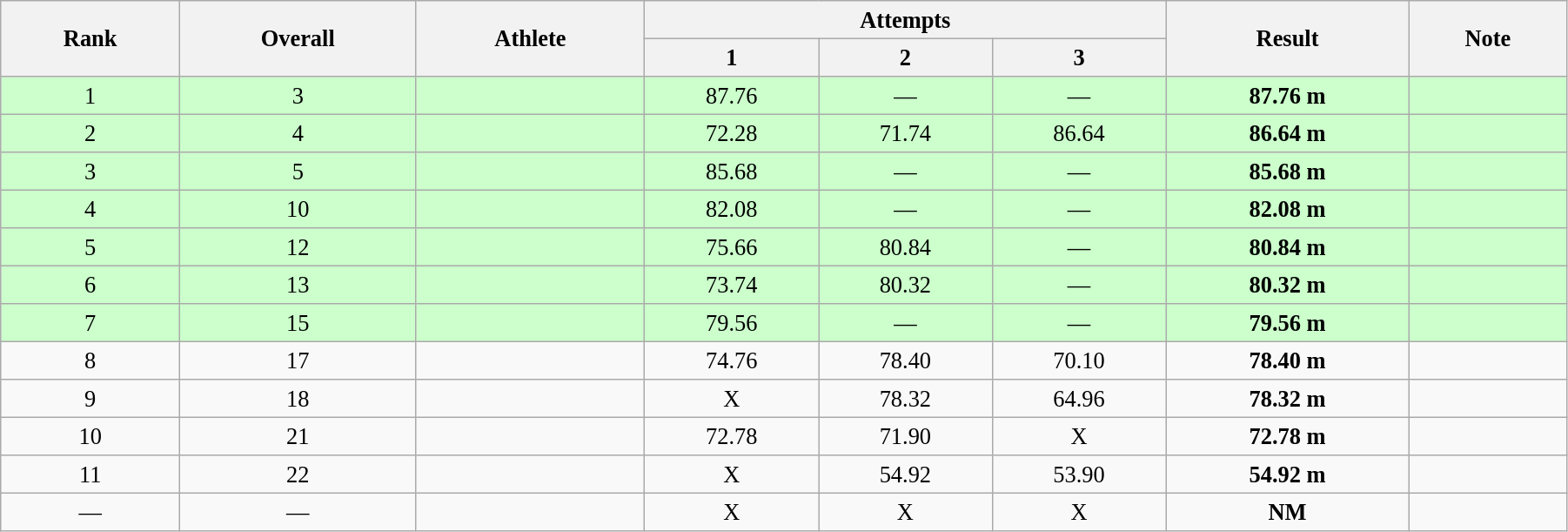<table class="wikitable" style=" text-align:center; font-size:110%;" width="95%">
<tr>
<th rowspan="2">Rank</th>
<th rowspan="2">Overall</th>
<th rowspan="2">Athlete</th>
<th colspan="3">Attempts</th>
<th rowspan="2">Result</th>
<th rowspan="2">Note</th>
</tr>
<tr>
<th>1</th>
<th>2</th>
<th>3</th>
</tr>
<tr style="background:#ccffcc;">
<td>1</td>
<td>3</td>
<td align=left></td>
<td>87.76</td>
<td align="center">—</td>
<td align="center">—</td>
<td align="center"><strong>87.76 m</strong></td>
<td></td>
</tr>
<tr style="background:#ccffcc;">
<td>2</td>
<td>4</td>
<td align=left></td>
<td>72.28</td>
<td>71.74</td>
<td>86.64</td>
<td align="center"><strong>86.64 m</strong></td>
<td></td>
</tr>
<tr style="background:#ccffcc;">
<td>3</td>
<td>5</td>
<td align=left></td>
<td>85.68</td>
<td align="center">—</td>
<td align="center">—</td>
<td align="center"><strong>85.68 m</strong></td>
<td></td>
</tr>
<tr style="background:#ccffcc;">
<td>4</td>
<td>10</td>
<td align=left></td>
<td>82.08</td>
<td align="center">—</td>
<td align="center">—</td>
<td align="center"><strong>82.08 m</strong></td>
<td></td>
</tr>
<tr style="background:#ccffcc;">
<td>5</td>
<td>12</td>
<td align=left></td>
<td>75.66</td>
<td>80.84</td>
<td align="center">—</td>
<td align="center"><strong>80.84 m</strong></td>
<td></td>
</tr>
<tr style="background:#ccffcc;">
<td>6</td>
<td>13</td>
<td align=left></td>
<td>73.74</td>
<td>80.32</td>
<td align="center">—</td>
<td align="center"><strong>80.32 m</strong></td>
<td></td>
</tr>
<tr style="background:#ccffcc;">
<td>7</td>
<td>15</td>
<td align=left></td>
<td>79.56</td>
<td align="center">—</td>
<td align="center">—</td>
<td align="center"><strong>79.56 m</strong></td>
<td></td>
</tr>
<tr>
<td>8</td>
<td>17</td>
<td align=left></td>
<td>74.76</td>
<td>78.40</td>
<td>70.10</td>
<td align="center"><strong>78.40 m</strong></td>
<td></td>
</tr>
<tr>
<td>9</td>
<td>18</td>
<td align=left></td>
<td align="center">X</td>
<td>78.32</td>
<td>64.96</td>
<td align="center"><strong>78.32 m</strong></td>
<td></td>
</tr>
<tr>
<td>10</td>
<td>21</td>
<td align=left></td>
<td>72.78</td>
<td>71.90</td>
<td align="center">X</td>
<td align="center"><strong>72.78 m</strong></td>
<td></td>
</tr>
<tr>
<td>11</td>
<td>22</td>
<td align=left></td>
<td align="center">X</td>
<td>54.92</td>
<td>53.90</td>
<td align="center"><strong>54.92 m</strong></td>
<td></td>
</tr>
<tr>
<td>—</td>
<td>—</td>
<td align=left></td>
<td align="center">X</td>
<td align="center">X</td>
<td align="center">X</td>
<td align="center"><strong>NM</strong></td>
<td></td>
</tr>
</table>
